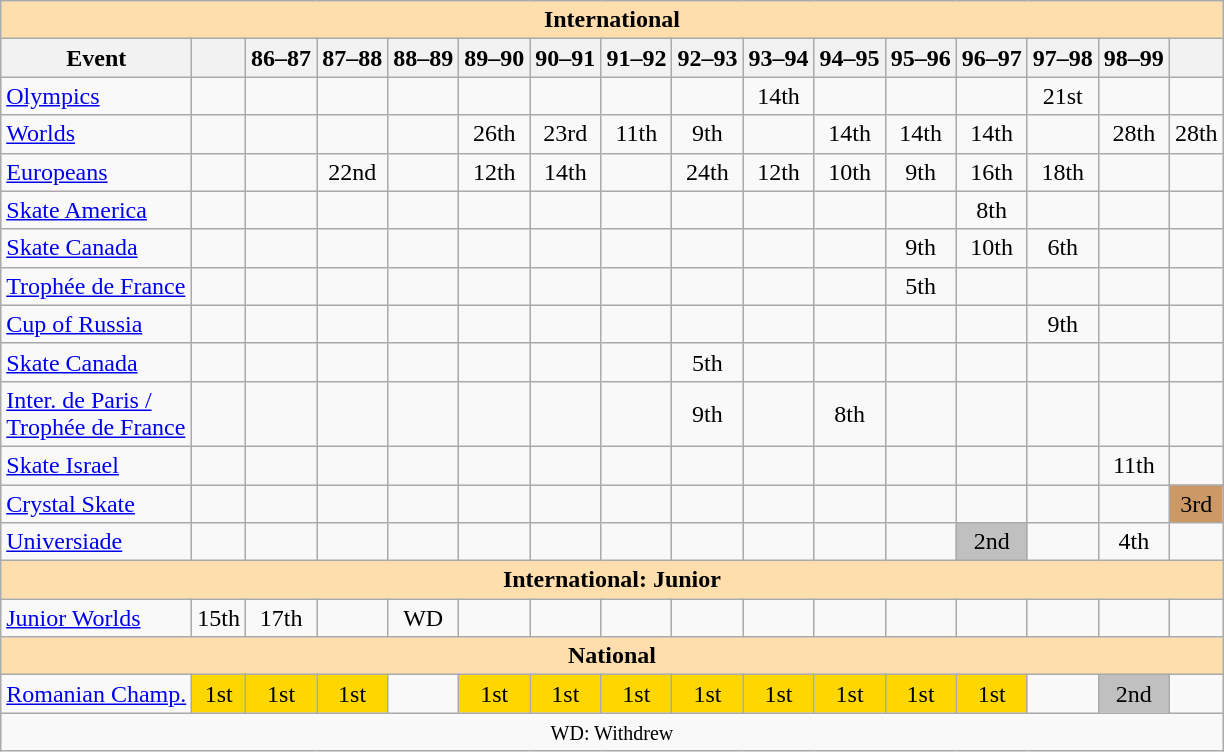<table class="wikitable" style="text-align:center">
<tr>
<th style="background-color: #ffdead; " colspan=16 align=center>International</th>
</tr>
<tr>
<th>Event</th>
<th></th>
<th>86–87</th>
<th>87–88</th>
<th>88–89</th>
<th>89–90</th>
<th>90–91</th>
<th>91–92</th>
<th>92–93</th>
<th>93–94</th>
<th>94–95</th>
<th>95–96</th>
<th>96–97</th>
<th>97–98</th>
<th>98–99</th>
<th></th>
</tr>
<tr>
<td align=left><a href='#'>Olympics</a></td>
<td></td>
<td></td>
<td></td>
<td></td>
<td></td>
<td></td>
<td></td>
<td></td>
<td>14th</td>
<td></td>
<td></td>
<td></td>
<td>21st</td>
<td></td>
<td></td>
</tr>
<tr>
<td align=left><a href='#'>Worlds</a></td>
<td></td>
<td></td>
<td></td>
<td></td>
<td>26th</td>
<td>23rd</td>
<td>11th</td>
<td>9th</td>
<td></td>
<td>14th</td>
<td>14th</td>
<td>14th</td>
<td></td>
<td>28th</td>
<td>28th</td>
</tr>
<tr>
<td align=left><a href='#'>Europeans</a></td>
<td></td>
<td></td>
<td>22nd</td>
<td></td>
<td>12th</td>
<td>14th</td>
<td></td>
<td>24th</td>
<td>12th</td>
<td>10th</td>
<td>9th</td>
<td>16th</td>
<td>18th</td>
<td></td>
<td></td>
</tr>
<tr>
<td align=left> <a href='#'>Skate America</a></td>
<td></td>
<td></td>
<td></td>
<td></td>
<td></td>
<td></td>
<td></td>
<td></td>
<td></td>
<td></td>
<td></td>
<td>8th</td>
<td></td>
<td></td>
<td></td>
</tr>
<tr>
<td align=left> <a href='#'>Skate Canada</a></td>
<td></td>
<td></td>
<td></td>
<td></td>
<td></td>
<td></td>
<td></td>
<td></td>
<td></td>
<td></td>
<td>9th</td>
<td>10th</td>
<td>6th</td>
<td></td>
<td></td>
</tr>
<tr>
<td align=left> <a href='#'>Trophée de France</a></td>
<td></td>
<td></td>
<td></td>
<td></td>
<td></td>
<td></td>
<td></td>
<td></td>
<td></td>
<td></td>
<td>5th</td>
<td></td>
<td></td>
<td></td>
<td></td>
</tr>
<tr>
<td align=left> <a href='#'>Cup of Russia</a></td>
<td></td>
<td></td>
<td></td>
<td></td>
<td></td>
<td></td>
<td></td>
<td></td>
<td></td>
<td></td>
<td></td>
<td></td>
<td>9th</td>
<td></td>
<td></td>
</tr>
<tr>
<td align=left><a href='#'>Skate Canada</a></td>
<td></td>
<td></td>
<td></td>
<td></td>
<td></td>
<td></td>
<td></td>
<td>5th</td>
<td></td>
<td></td>
<td></td>
<td></td>
<td></td>
<td></td>
<td></td>
</tr>
<tr>
<td align=left><a href='#'>Inter. de Paris /<br>Trophée de France</a></td>
<td></td>
<td></td>
<td></td>
<td></td>
<td></td>
<td></td>
<td></td>
<td>9th</td>
<td></td>
<td>8th</td>
<td></td>
<td></td>
<td></td>
<td></td>
<td></td>
</tr>
<tr>
<td align=left><a href='#'>Skate Israel</a></td>
<td></td>
<td></td>
<td></td>
<td></td>
<td></td>
<td></td>
<td></td>
<td></td>
<td></td>
<td></td>
<td></td>
<td></td>
<td></td>
<td>11th</td>
<td></td>
</tr>
<tr>
<td align=left><a href='#'>Crystal Skate</a></td>
<td></td>
<td></td>
<td></td>
<td></td>
<td></td>
<td></td>
<td></td>
<td></td>
<td></td>
<td></td>
<td></td>
<td></td>
<td></td>
<td></td>
<td bgcolor=cc9966>3rd</td>
</tr>
<tr>
<td align=left><a href='#'>Universiade</a></td>
<td></td>
<td></td>
<td></td>
<td></td>
<td></td>
<td></td>
<td></td>
<td></td>
<td></td>
<td></td>
<td></td>
<td bgcolor=silver>2nd</td>
<td></td>
<td>4th</td>
<td></td>
</tr>
<tr>
<th style="background-color: #ffdead; " colspan=16 align=center>International: Junior</th>
</tr>
<tr>
<td align=left><a href='#'>Junior Worlds</a></td>
<td>15th</td>
<td>17th</td>
<td></td>
<td>WD</td>
<td></td>
<td></td>
<td></td>
<td></td>
<td></td>
<td></td>
<td></td>
<td></td>
<td></td>
<td></td>
<td></td>
</tr>
<tr>
<th style="background-color: #ffdead; " colspan=16 align=center>National</th>
</tr>
<tr>
<td align=left><a href='#'>Romanian Champ.</a></td>
<td bgcolor=gold>1st</td>
<td bgcolor=gold>1st</td>
<td bgcolor=gold>1st</td>
<td></td>
<td bgcolor=gold>1st</td>
<td bgcolor=gold>1st</td>
<td bgcolor=gold>1st</td>
<td bgcolor=gold>1st</td>
<td bgcolor="gold">1st</td>
<td bgcolor=gold>1st</td>
<td bgcolor=gold>1st</td>
<td bgcolor=gold>1st</td>
<td></td>
<td bgcolor=silver>2nd</td>
<td></td>
</tr>
<tr>
<td colspan=16 align=center><small> WD: Withdrew </small></td>
</tr>
</table>
